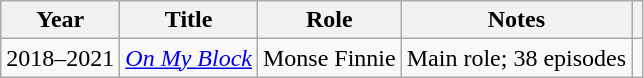<table class="wikitable sortable">
<tr>
<th>Year</th>
<th>Title</th>
<th>Role</th>
<th>Notes</th>
<th></th>
</tr>
<tr>
<td>2018–2021</td>
<td><a href='#'><em>On My Block</em></a></td>
<td>Monse Finnie</td>
<td>Main role; 38 episodes</td>
<td></td>
</tr>
</table>
